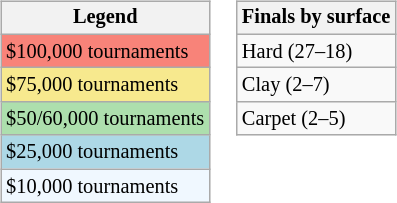<table>
<tr valign=top>
<td><br><table class=wikitable style="font-size:85%">
<tr>
<th>Legend</th>
</tr>
<tr style="background:#f88379;">
<td>$100,000 tournaments</td>
</tr>
<tr style="background:#f7e98e;">
<td>$75,000 tournaments</td>
</tr>
<tr style="background:#addfad;">
<td>$50/60,000 tournaments</td>
</tr>
<tr style="background:lightblue;">
<td>$25,000 tournaments</td>
</tr>
<tr style="background:#f0f8ff;">
<td>$10,000 tournaments</td>
</tr>
</table>
</td>
<td><br><table class=wikitable style="font-size:85%">
<tr>
<th>Finals by surface</th>
</tr>
<tr>
<td>Hard (27–18)</td>
</tr>
<tr>
<td>Clay (2–7)</td>
</tr>
<tr>
<td>Carpet (2–5)</td>
</tr>
</table>
</td>
</tr>
</table>
